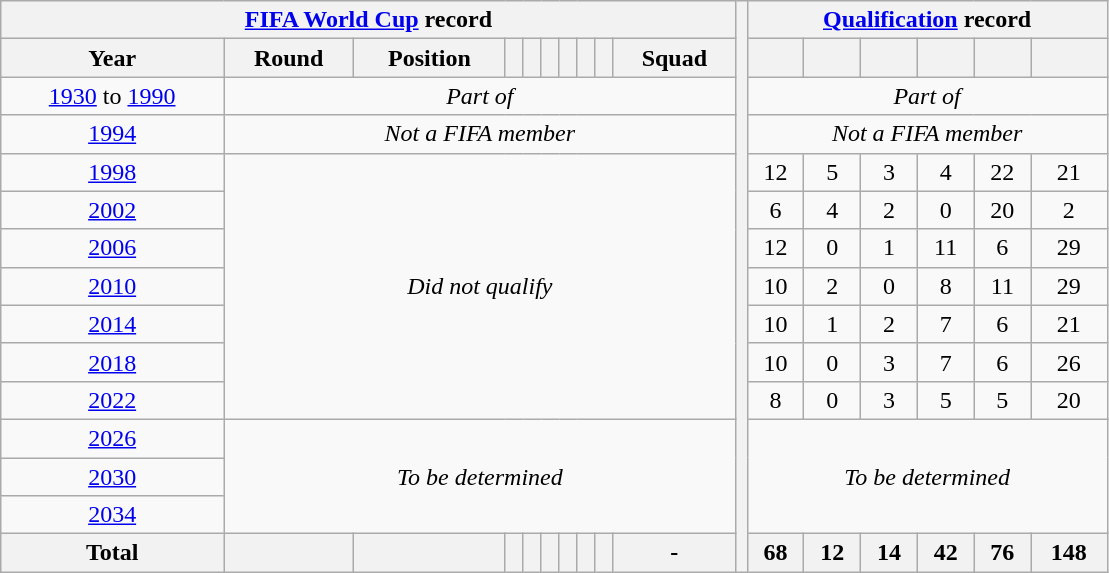<table class="wikitable" style="text-align: center;">
<tr>
<th colspan=10><a href='#'>FIFA World Cup</a> record</th>
<th width=1% rowspan=15></th>
<th colspan=7><a href='#'>Qualification</a> record</th>
</tr>
<tr>
<th>Year</th>
<th>Round</th>
<th>Position</th>
<th></th>
<th></th>
<th></th>
<th></th>
<th></th>
<th></th>
<th>Squad</th>
<th></th>
<th></th>
<th></th>
<th></th>
<th></th>
<th></th>
</tr>
<tr>
<td> <a href='#'>1930</a> to  <a href='#'>1990</a></td>
<td colspan="9"><em>Part of </em></td>
<td colspan=7><em>Part of </em></td>
</tr>
<tr>
<td> <a href='#'>1994</a></td>
<td colspan="9"><em>Not a FIFA member</em></td>
<td colspan=7><em>Not a FIFA member</em></td>
</tr>
<tr>
<td> <a href='#'>1998</a></td>
<td rowspan="7" colspan="9"><em>Did not qualify</em></td>
<td>12</td>
<td>5</td>
<td>3</td>
<td>4</td>
<td>22</td>
<td>21</td>
</tr>
<tr>
<td>  <a href='#'>2002</a></td>
<td>6</td>
<td>4</td>
<td>2</td>
<td>0</td>
<td>20</td>
<td>2</td>
</tr>
<tr>
<td> <a href='#'>2006</a></td>
<td>12</td>
<td>0</td>
<td>1</td>
<td>11</td>
<td>6</td>
<td>29</td>
</tr>
<tr>
<td> <a href='#'>2010</a></td>
<td>10</td>
<td>2</td>
<td>0</td>
<td>8</td>
<td>11</td>
<td>29</td>
</tr>
<tr>
<td> <a href='#'>2014</a></td>
<td>10</td>
<td>1</td>
<td>2</td>
<td>7</td>
<td>6</td>
<td>21</td>
</tr>
<tr>
<td> <a href='#'>2018</a></td>
<td>10</td>
<td>0</td>
<td>3</td>
<td>7</td>
<td>6</td>
<td>26</td>
</tr>
<tr>
<td> <a href='#'>2022</a></td>
<td>8</td>
<td>0</td>
<td>3</td>
<td>5</td>
<td>5</td>
<td>20</td>
</tr>
<tr>
<td>   <a href='#'>2026</a></td>
<td colspan=9 rowspan=3><em>To be determined</em></td>
<td colspan=7 rowspan=3><em>To be determined</em></td>
</tr>
<tr>
<td>   <a href='#'>2030</a></td>
</tr>
<tr>
<td> <a href='#'>2034</a></td>
</tr>
<tr>
<th>Total</th>
<th></th>
<th></th>
<th></th>
<th></th>
<th></th>
<th></th>
<th></th>
<th></th>
<th>-</th>
<th>68</th>
<th>12</th>
<th>14</th>
<th>42</th>
<th>76</th>
<th>148</th>
</tr>
</table>
